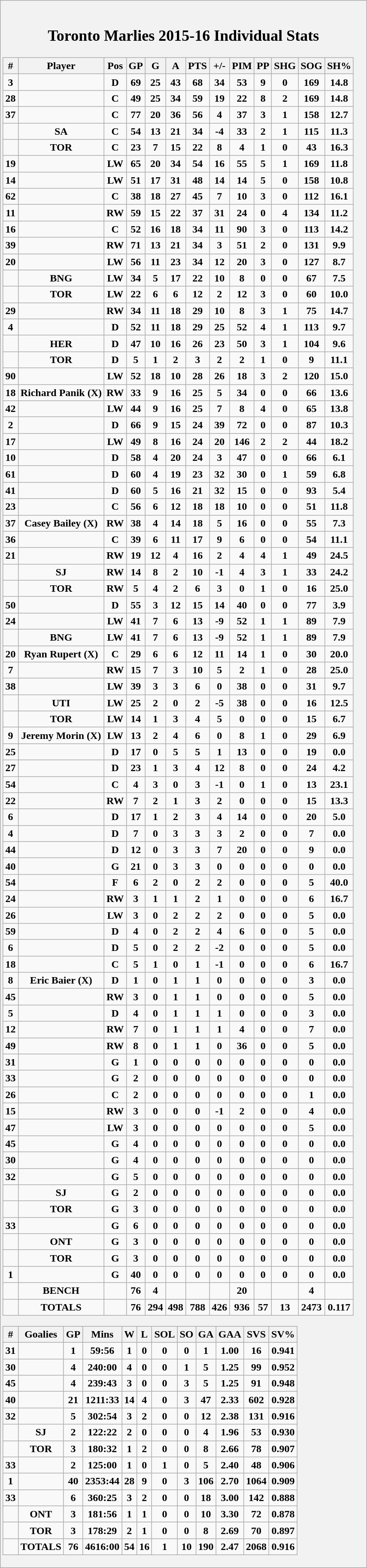<table class="wikitable">
<tr>
<th><br><h2>Toronto Marlies 2015-16 Individual Stats</h2><table class="wikitable">
<tr>
<th>#</th>
<th>Player</th>
<th>Pos</th>
<th>GP</th>
<th>G</th>
<th>A</th>
<th>PTS</th>
<th>+/-</th>
<th>PIM</th>
<th>PP</th>
<th>SHG</th>
<th>SOG</th>
<th>SH%</th>
</tr>
<tr>
<td>3</td>
<td></td>
<td>D</td>
<td>69</td>
<td>25</td>
<td>43</td>
<td>68</td>
<td>34</td>
<td>53</td>
<td>9</td>
<td>0</td>
<td>169</td>
<td>14.8</td>
</tr>
<tr>
<td>28</td>
<td></td>
<td>C</td>
<td>49</td>
<td>25</td>
<td>34</td>
<td>59</td>
<td>19</td>
<td>22</td>
<td>8</td>
<td>2</td>
<td>169</td>
<td>14.8</td>
</tr>
<tr>
<td>37</td>
<td></td>
<td>C</td>
<td>77</td>
<td>20</td>
<td>36</td>
<td>56</td>
<td>4</td>
<td>37</td>
<td>3</td>
<td>1</td>
<td>158</td>
<td>12.7</td>
</tr>
<tr>
<td></td>
<td>SA</td>
<td>C</td>
<td>54</td>
<td>13</td>
<td>21</td>
<td>34</td>
<td>-4</td>
<td>33</td>
<td>2</td>
<td>1</td>
<td>115</td>
<td>11.3</td>
</tr>
<tr>
<td></td>
<td>TOR</td>
<td>C</td>
<td>23</td>
<td>7</td>
<td>15</td>
<td>22</td>
<td>8</td>
<td>4</td>
<td>1</td>
<td>0</td>
<td>43</td>
<td>16.3</td>
</tr>
<tr>
<td>19</td>
<td></td>
<td>LW</td>
<td>65</td>
<td>20</td>
<td>34</td>
<td>54</td>
<td>16</td>
<td>55</td>
<td>5</td>
<td>1</td>
<td>169</td>
<td>11.8</td>
</tr>
<tr>
<td>14</td>
<td></td>
<td>LW</td>
<td>51</td>
<td>17</td>
<td>31</td>
<td>48</td>
<td>14</td>
<td>14</td>
<td>5</td>
<td>0</td>
<td>158</td>
<td>10.8</td>
</tr>
<tr>
<td>62</td>
<td></td>
<td>C</td>
<td>38</td>
<td>18</td>
<td>27</td>
<td>45</td>
<td>7</td>
<td>10</td>
<td>3</td>
<td>0</td>
<td>112</td>
<td>16.1</td>
</tr>
<tr>
<td>11</td>
<td></td>
<td>RW</td>
<td>59</td>
<td>15</td>
<td>22</td>
<td>37</td>
<td>31</td>
<td>24</td>
<td>0</td>
<td>4</td>
<td>134</td>
<td>11.2</td>
</tr>
<tr>
<td>16</td>
<td></td>
<td>C</td>
<td>52</td>
<td>16</td>
<td>18</td>
<td>34</td>
<td>11</td>
<td>90</td>
<td>3</td>
<td>0</td>
<td>113</td>
<td>14.2</td>
</tr>
<tr>
<td>39</td>
<td></td>
<td>RW</td>
<td>71</td>
<td>13</td>
<td>21</td>
<td>34</td>
<td>3</td>
<td>51</td>
<td>2</td>
<td>0</td>
<td>131</td>
<td>9.9</td>
</tr>
<tr>
<td>20</td>
<td></td>
<td>LW</td>
<td>56</td>
<td>11</td>
<td>23</td>
<td>34</td>
<td>12</td>
<td>20</td>
<td>3</td>
<td>0</td>
<td>127</td>
<td>8.7</td>
</tr>
<tr>
<td></td>
<td>BNG</td>
<td>LW</td>
<td>34</td>
<td>5</td>
<td>17</td>
<td>22</td>
<td>10</td>
<td>8</td>
<td>0</td>
<td>0</td>
<td>67</td>
<td>7.5</td>
</tr>
<tr>
<td></td>
<td>TOR</td>
<td>LW</td>
<td>22</td>
<td>6</td>
<td>6</td>
<td>12</td>
<td>2</td>
<td>12</td>
<td>3</td>
<td>0</td>
<td>60</td>
<td>10.0</td>
</tr>
<tr>
<td>29</td>
<td></td>
<td>RW</td>
<td>34</td>
<td>11</td>
<td>18</td>
<td>29</td>
<td>10</td>
<td>8</td>
<td>3</td>
<td>1</td>
<td>75</td>
<td>14.7</td>
</tr>
<tr>
<td>4</td>
<td></td>
<td>D</td>
<td>52</td>
<td>11</td>
<td>18</td>
<td>29</td>
<td>25</td>
<td>52</td>
<td>4</td>
<td>1</td>
<td>113</td>
<td>9.7</td>
</tr>
<tr>
<td></td>
<td>HER</td>
<td>D</td>
<td>47</td>
<td>10</td>
<td>16</td>
<td>26</td>
<td>23</td>
<td>50</td>
<td>3</td>
<td>1</td>
<td>104</td>
<td>9.6</td>
</tr>
<tr>
<td></td>
<td>TOR</td>
<td>D</td>
<td>5</td>
<td>1</td>
<td>2</td>
<td>3</td>
<td>2</td>
<td>2</td>
<td>1</td>
<td>0</td>
<td>9</td>
<td>11.1</td>
</tr>
<tr>
<td>90</td>
<td></td>
<td>LW</td>
<td>52</td>
<td>18</td>
<td>10</td>
<td>28</td>
<td>26</td>
<td>18</td>
<td>3</td>
<td>2</td>
<td>120</td>
<td>15.0</td>
</tr>
<tr>
<td>18</td>
<td>Richard Panik (X)</td>
<td>RW</td>
<td>33</td>
<td>9</td>
<td>16</td>
<td>25</td>
<td>5</td>
<td>34</td>
<td>0</td>
<td>0</td>
<td>66</td>
<td>13.6</td>
</tr>
<tr>
<td>42</td>
<td></td>
<td>LW</td>
<td>44</td>
<td>9</td>
<td>16</td>
<td>25</td>
<td>7</td>
<td>8</td>
<td>4</td>
<td>0</td>
<td>65</td>
<td>13.8</td>
</tr>
<tr>
<td>2</td>
<td></td>
<td>D</td>
<td>66</td>
<td>9</td>
<td>15</td>
<td>24</td>
<td>39</td>
<td>72</td>
<td>0</td>
<td>0</td>
<td>87</td>
<td>10.3</td>
</tr>
<tr>
<td>17</td>
<td></td>
<td>LW</td>
<td>49</td>
<td>8</td>
<td>16</td>
<td>24</td>
<td>20</td>
<td>146</td>
<td>2</td>
<td>2</td>
<td>44</td>
<td>18.2</td>
</tr>
<tr>
<td>10</td>
<td></td>
<td>D</td>
<td>58</td>
<td>4</td>
<td>20</td>
<td>24</td>
<td>3</td>
<td>47</td>
<td>0</td>
<td>0</td>
<td>66</td>
<td>6.1</td>
</tr>
<tr>
<td>61</td>
<td></td>
<td>D</td>
<td>60</td>
<td>4</td>
<td>19</td>
<td>23</td>
<td>32</td>
<td>30</td>
<td>0</td>
<td>1</td>
<td>59</td>
<td>6.8</td>
</tr>
<tr>
<td>41</td>
<td></td>
<td>D</td>
<td>60</td>
<td>5</td>
<td>16</td>
<td>21</td>
<td>32</td>
<td>15</td>
<td>0</td>
<td>0</td>
<td>93</td>
<td>5.4</td>
</tr>
<tr>
<td>23</td>
<td></td>
<td>C</td>
<td>56</td>
<td>6</td>
<td>12</td>
<td>18</td>
<td>18</td>
<td>10</td>
<td>0</td>
<td>0</td>
<td>51</td>
<td>11.8</td>
</tr>
<tr>
<td>37</td>
<td>Casey Bailey (X)</td>
<td>RW</td>
<td>38</td>
<td>4</td>
<td>14</td>
<td>18</td>
<td>5</td>
<td>16</td>
<td>0</td>
<td>0</td>
<td>55</td>
<td>7.3</td>
</tr>
<tr>
<td>36</td>
<td></td>
<td>C</td>
<td>39</td>
<td>6</td>
<td>11</td>
<td>17</td>
<td>9</td>
<td>6</td>
<td>0</td>
<td>0</td>
<td>54</td>
<td>11.1</td>
</tr>
<tr>
<td>21</td>
<td></td>
<td>RW</td>
<td>19</td>
<td>12</td>
<td>4</td>
<td>16</td>
<td>2</td>
<td>4</td>
<td>4</td>
<td>1</td>
<td>49</td>
<td>24.5</td>
</tr>
<tr>
<td></td>
<td>SJ</td>
<td>RW</td>
<td>14</td>
<td>8</td>
<td>2</td>
<td>10</td>
<td>-1</td>
<td>4</td>
<td>3</td>
<td>1</td>
<td>33</td>
<td>24.2</td>
</tr>
<tr>
<td></td>
<td>TOR</td>
<td>RW</td>
<td>5</td>
<td>4</td>
<td>2</td>
<td>6</td>
<td>3</td>
<td>0</td>
<td>1</td>
<td>0</td>
<td>16</td>
<td>25.0</td>
</tr>
<tr>
<td>50</td>
<td></td>
<td>D</td>
<td>55</td>
<td>3</td>
<td>12</td>
<td>15</td>
<td>14</td>
<td>40</td>
<td>0</td>
<td>0</td>
<td>77</td>
<td>3.9</td>
</tr>
<tr>
<td>24</td>
<td></td>
<td>LW</td>
<td>41</td>
<td>7</td>
<td>6</td>
<td>13</td>
<td>-9</td>
<td>52</td>
<td>1</td>
<td>1</td>
<td>89</td>
<td>7.9</td>
</tr>
<tr>
<td></td>
<td>BNG</td>
<td>LW</td>
<td>41</td>
<td>7</td>
<td>6</td>
<td>13</td>
<td>-9</td>
<td>52</td>
<td>1</td>
<td>1</td>
<td>89</td>
<td>7.9</td>
</tr>
<tr>
<td>20</td>
<td>Ryan Rupert (X)</td>
<td>C</td>
<td>29</td>
<td>6</td>
<td>6</td>
<td>12</td>
<td>11</td>
<td>14</td>
<td>1</td>
<td>0</td>
<td>30</td>
<td>20.0</td>
</tr>
<tr>
<td>7</td>
<td></td>
<td>RW</td>
<td>15</td>
<td>7</td>
<td>3</td>
<td>10</td>
<td>5</td>
<td>2</td>
<td>1</td>
<td>0</td>
<td>28</td>
<td>25.0</td>
</tr>
<tr>
<td>38</td>
<td></td>
<td>LW</td>
<td>39</td>
<td>3</td>
<td>3</td>
<td>6</td>
<td>0</td>
<td>38</td>
<td>0</td>
<td>0</td>
<td>31</td>
<td>9.7</td>
</tr>
<tr>
<td></td>
<td>UTI</td>
<td>LW</td>
<td>25</td>
<td>2</td>
<td>0</td>
<td>2</td>
<td>-5</td>
<td>38</td>
<td>0</td>
<td>0</td>
<td>16</td>
<td>12.5</td>
</tr>
<tr>
<td></td>
<td>TOR</td>
<td>LW</td>
<td>14</td>
<td>1</td>
<td>3</td>
<td>4</td>
<td>5</td>
<td>0</td>
<td>0</td>
<td>0</td>
<td>15</td>
<td>6.7</td>
</tr>
<tr>
<td>9</td>
<td>Jeremy Morin (X)</td>
<td>LW</td>
<td>13</td>
<td>2</td>
<td>4</td>
<td>6</td>
<td>0</td>
<td>8</td>
<td>1</td>
<td>0</td>
<td>29</td>
<td>6.9</td>
</tr>
<tr>
<td>25</td>
<td></td>
<td>D</td>
<td>17</td>
<td>0</td>
<td>5</td>
<td>5</td>
<td>1</td>
<td>13</td>
<td>0</td>
<td>0</td>
<td>19</td>
<td>0.0</td>
</tr>
<tr>
<td>27</td>
<td></td>
<td>D</td>
<td>23</td>
<td>1</td>
<td>3</td>
<td>4</td>
<td>12</td>
<td>8</td>
<td>0</td>
<td>0</td>
<td>24</td>
<td>4.2</td>
</tr>
<tr>
<td>54</td>
<td></td>
<td>C</td>
<td>4</td>
<td>3</td>
<td>0</td>
<td>3</td>
<td>-1</td>
<td>0</td>
<td>1</td>
<td>0</td>
<td>13</td>
<td>23.1</td>
</tr>
<tr>
<td>22</td>
<td></td>
<td>RW</td>
<td>7</td>
<td>2</td>
<td>1</td>
<td>3</td>
<td>2</td>
<td>0</td>
<td>0</td>
<td>0</td>
<td>15</td>
<td>13.3</td>
</tr>
<tr>
<td>6</td>
<td></td>
<td>D</td>
<td>17</td>
<td>1</td>
<td>2</td>
<td>3</td>
<td>4</td>
<td>14</td>
<td>0</td>
<td>0</td>
<td>20</td>
<td>5.0</td>
</tr>
<tr>
<td>4</td>
<td></td>
<td>D</td>
<td>7</td>
<td>0</td>
<td>3</td>
<td>3</td>
<td>3</td>
<td>2</td>
<td>0</td>
<td>0</td>
<td>7</td>
<td>0.0</td>
</tr>
<tr>
<td>44</td>
<td></td>
<td>D</td>
<td>12</td>
<td>0</td>
<td>3</td>
<td>3</td>
<td>7</td>
<td>20</td>
<td>0</td>
<td>0</td>
<td>9</td>
<td>0.0</td>
</tr>
<tr>
<td>40</td>
<td></td>
<td>G</td>
<td>21</td>
<td>0</td>
<td>3</td>
<td>3</td>
<td>0</td>
<td>0</td>
<td>0</td>
<td>0</td>
<td>0</td>
<td>0.0</td>
</tr>
<tr>
<td>54</td>
<td></td>
<td>F</td>
<td>6</td>
<td>2</td>
<td>0</td>
<td>2</td>
<td>2</td>
<td>0</td>
<td>0</td>
<td>0</td>
<td>5</td>
<td>40.0</td>
</tr>
<tr>
<td>24</td>
<td></td>
<td>RW</td>
<td>3</td>
<td>1</td>
<td>1</td>
<td>2</td>
<td>1</td>
<td>0</td>
<td>0</td>
<td>0</td>
<td>6</td>
<td>16.7</td>
</tr>
<tr>
<td>26</td>
<td></td>
<td>LW</td>
<td>3</td>
<td>0</td>
<td>2</td>
<td>2</td>
<td>2</td>
<td>0</td>
<td>0</td>
<td>0</td>
<td>5</td>
<td>0.0</td>
</tr>
<tr>
<td>59</td>
<td></td>
<td>D</td>
<td>4</td>
<td>0</td>
<td>2</td>
<td>2</td>
<td>4</td>
<td>6</td>
<td>0</td>
<td>0</td>
<td>5</td>
<td>0.0</td>
</tr>
<tr>
<td>6</td>
<td></td>
<td>D</td>
<td>5</td>
<td>0</td>
<td>2</td>
<td>2</td>
<td>-2</td>
<td>0</td>
<td>0</td>
<td>0</td>
<td>5</td>
<td>0.0</td>
</tr>
<tr>
<td>18</td>
<td></td>
<td>C</td>
<td>5</td>
<td>1</td>
<td>0</td>
<td>1</td>
<td>-1</td>
<td>0</td>
<td>0</td>
<td>0</td>
<td>6</td>
<td>16.7</td>
</tr>
<tr>
<td>8</td>
<td>Eric Baier (X)</td>
<td>D</td>
<td>1</td>
<td>0</td>
<td>1</td>
<td>1</td>
<td>0</td>
<td>0</td>
<td>0</td>
<td>0</td>
<td>3</td>
<td>0.0</td>
</tr>
<tr>
<td>45</td>
<td></td>
<td>RW</td>
<td>3</td>
<td>0</td>
<td>1</td>
<td>1</td>
<td>0</td>
<td>0</td>
<td>0</td>
<td>0</td>
<td>5</td>
<td>0.0</td>
</tr>
<tr>
<td>5</td>
<td></td>
<td>D</td>
<td>4</td>
<td>0</td>
<td>1</td>
<td>1</td>
<td>1</td>
<td>0</td>
<td>0</td>
<td>0</td>
<td>3</td>
<td>0.0</td>
</tr>
<tr>
<td>12</td>
<td></td>
<td>RW</td>
<td>7</td>
<td>0</td>
<td>1</td>
<td>1</td>
<td>1</td>
<td>4</td>
<td>0</td>
<td>0</td>
<td>7</td>
<td>0.0</td>
</tr>
<tr>
<td>49</td>
<td></td>
<td>RW</td>
<td>8</td>
<td>0</td>
<td>1</td>
<td>1</td>
<td>0</td>
<td>36</td>
<td>0</td>
<td>0</td>
<td>5</td>
<td>0.0</td>
</tr>
<tr>
<td>31</td>
<td></td>
<td>G</td>
<td>1</td>
<td>0</td>
<td>0</td>
<td>0</td>
<td>0</td>
<td>0</td>
<td>0</td>
<td>0</td>
<td>0</td>
<td>0.0</td>
</tr>
<tr>
<td>33</td>
<td></td>
<td>G</td>
<td>2</td>
<td>0</td>
<td>0</td>
<td>0</td>
<td>0</td>
<td>0</td>
<td>0</td>
<td>0</td>
<td>0</td>
<td>0.0</td>
</tr>
<tr>
<td>26</td>
<td></td>
<td>C</td>
<td>2</td>
<td>0</td>
<td>0</td>
<td>0</td>
<td>0</td>
<td>0</td>
<td>0</td>
<td>0</td>
<td>1</td>
<td>0.0</td>
</tr>
<tr>
<td>15</td>
<td></td>
<td>RW</td>
<td>3</td>
<td>0</td>
<td>0</td>
<td>0</td>
<td>-1</td>
<td>2</td>
<td>0</td>
<td>0</td>
<td>4</td>
<td>0.0</td>
</tr>
<tr>
<td>47</td>
<td></td>
<td>LW</td>
<td>3</td>
<td>0</td>
<td>0</td>
<td>0</td>
<td>0</td>
<td>0</td>
<td>0</td>
<td>0</td>
<td>5</td>
<td>0.0</td>
</tr>
<tr>
<td>45</td>
<td></td>
<td>G</td>
<td>4</td>
<td>0</td>
<td>0</td>
<td>0</td>
<td>0</td>
<td>0</td>
<td>0</td>
<td>0</td>
<td>0</td>
<td>0.0</td>
</tr>
<tr>
<td>30</td>
<td></td>
<td>G</td>
<td>4</td>
<td>0</td>
<td>0</td>
<td>0</td>
<td>0</td>
<td>0</td>
<td>0</td>
<td>0</td>
<td>0</td>
<td>0.0</td>
</tr>
<tr>
<td>32</td>
<td></td>
<td>G</td>
<td>5</td>
<td>0</td>
<td>0</td>
<td>0</td>
<td>0</td>
<td>0</td>
<td>0</td>
<td>0</td>
<td>0</td>
<td>0.0</td>
</tr>
<tr>
<td></td>
<td>SJ</td>
<td>G</td>
<td>2</td>
<td>0</td>
<td>0</td>
<td>0</td>
<td>0</td>
<td>0</td>
<td>0</td>
<td>0</td>
<td>0</td>
<td>0.0</td>
</tr>
<tr>
<td></td>
<td>TOR</td>
<td>G</td>
<td>3</td>
<td>0</td>
<td>0</td>
<td>0</td>
<td>0</td>
<td>0</td>
<td>0</td>
<td>0</td>
<td>0</td>
<td>0.0</td>
</tr>
<tr>
<td>33</td>
<td></td>
<td>G</td>
<td>6</td>
<td>0</td>
<td>0</td>
<td>0</td>
<td>0</td>
<td>0</td>
<td>0</td>
<td>0</td>
<td>0</td>
<td>0.0</td>
</tr>
<tr>
<td></td>
<td>ONT</td>
<td>G</td>
<td>3</td>
<td>0</td>
<td>0</td>
<td>0</td>
<td>0</td>
<td>0</td>
<td>0</td>
<td>0</td>
<td>0</td>
<td>0.0</td>
</tr>
<tr>
<td></td>
<td>TOR</td>
<td>G</td>
<td>3</td>
<td>0</td>
<td>0</td>
<td>0</td>
<td>0</td>
<td>0</td>
<td>0</td>
<td>0</td>
<td>0</td>
<td>0.0</td>
</tr>
<tr>
<td>1</td>
<td></td>
<td>G</td>
<td>40</td>
<td>0</td>
<td>0</td>
<td>0</td>
<td>0</td>
<td>0</td>
<td>0</td>
<td>0</td>
<td>0</td>
<td>0.0</td>
</tr>
<tr>
<td></td>
<td>BENCH</td>
<td></td>
<td>76</td>
<td>4</td>
<td></td>
<td></td>
<td></td>
<td>20</td>
<td></td>
<td></td>
<td>4</td>
<td></td>
</tr>
<tr>
<td></td>
<td>TOTALS</td>
<td></td>
<td>76</td>
<td>294</td>
<td>498</td>
<td>788</td>
<td>426</td>
<td>936</td>
<td>57</td>
<td>13</td>
<td>2473</td>
<td>0.117</td>
</tr>
</table>
<table class="wikitable">
<tr>
<th>#</th>
<th>Goalies</th>
<th>GP</th>
<th>Mins</th>
<th>W</th>
<th>L</th>
<th>SOL</th>
<th>SO</th>
<th>GA</th>
<th>GAA</th>
<th>SVS</th>
<th>SV%</th>
</tr>
<tr>
<td>31</td>
<td></td>
<td>1</td>
<td>59:56</td>
<td>1</td>
<td>0</td>
<td>0</td>
<td>0</td>
<td>1</td>
<td>1.00</td>
<td>16</td>
<td>0.941</td>
</tr>
<tr>
<td>30</td>
<td></td>
<td>4</td>
<td>240:00</td>
<td>4</td>
<td>0</td>
<td>0</td>
<td>1</td>
<td>5</td>
<td>1.25</td>
<td>99</td>
<td>0.952</td>
</tr>
<tr>
<td>45</td>
<td></td>
<td>4</td>
<td>239:43</td>
<td>3</td>
<td>0</td>
<td>0</td>
<td>3</td>
<td>5</td>
<td>1.25</td>
<td>91</td>
<td>0.948</td>
</tr>
<tr>
<td>40</td>
<td></td>
<td>21</td>
<td>1211:33</td>
<td>14</td>
<td>4</td>
<td>0</td>
<td>3</td>
<td>47</td>
<td>2.33</td>
<td>602</td>
<td>0.928</td>
</tr>
<tr>
<td>32</td>
<td></td>
<td>5</td>
<td>302:54</td>
<td>3</td>
<td>2</td>
<td>0</td>
<td>0</td>
<td>12</td>
<td>2.38</td>
<td>131</td>
<td>0.916</td>
</tr>
<tr>
<td></td>
<td>SJ</td>
<td>2</td>
<td>122:22</td>
<td>2</td>
<td>0</td>
<td>0</td>
<td>0</td>
<td>4</td>
<td>1.96</td>
<td>53</td>
<td>0.930</td>
</tr>
<tr>
<td></td>
<td>TOR</td>
<td>3</td>
<td>180:32</td>
<td>1</td>
<td>2</td>
<td>0</td>
<td>0</td>
<td>8</td>
<td>2.66</td>
<td>78</td>
<td>0.907</td>
</tr>
<tr>
<td>33</td>
<td></td>
<td>2</td>
<td>125:00</td>
<td>1</td>
<td>0</td>
<td>1</td>
<td>0</td>
<td>5</td>
<td>2.40</td>
<td>48</td>
<td>0.906</td>
</tr>
<tr>
<td>1</td>
<td></td>
<td>40</td>
<td>2353:44</td>
<td>28</td>
<td>9</td>
<td>0</td>
<td>3</td>
<td>106</td>
<td>2.70</td>
<td>1064</td>
<td>0.909</td>
</tr>
<tr>
<td>33</td>
<td></td>
<td>6</td>
<td>360:25</td>
<td>3</td>
<td>2</td>
<td>0</td>
<td>0</td>
<td>18</td>
<td>3.00</td>
<td>142</td>
<td>0.888</td>
</tr>
<tr>
<td></td>
<td>ONT</td>
<td>3</td>
<td>181:56</td>
<td>1</td>
<td>1</td>
<td>0</td>
<td>0</td>
<td>10</td>
<td>3.30</td>
<td>72</td>
<td>0.878</td>
</tr>
<tr>
<td></td>
<td>TOR</td>
<td>3</td>
<td>178:29</td>
<td>2</td>
<td>1</td>
<td>0</td>
<td>0</td>
<td>8</td>
<td>2.69</td>
<td>70</td>
<td>0.897</td>
</tr>
<tr>
<td></td>
<td>TOTALS</td>
<td>76</td>
<td>4616:00</td>
<td>54</td>
<td>16</td>
<td>1</td>
<td>10</td>
<td>190</td>
<td>2.47</td>
<td>2068</td>
<td>0.916</td>
</tr>
</table>
</th>
</tr>
</table>
